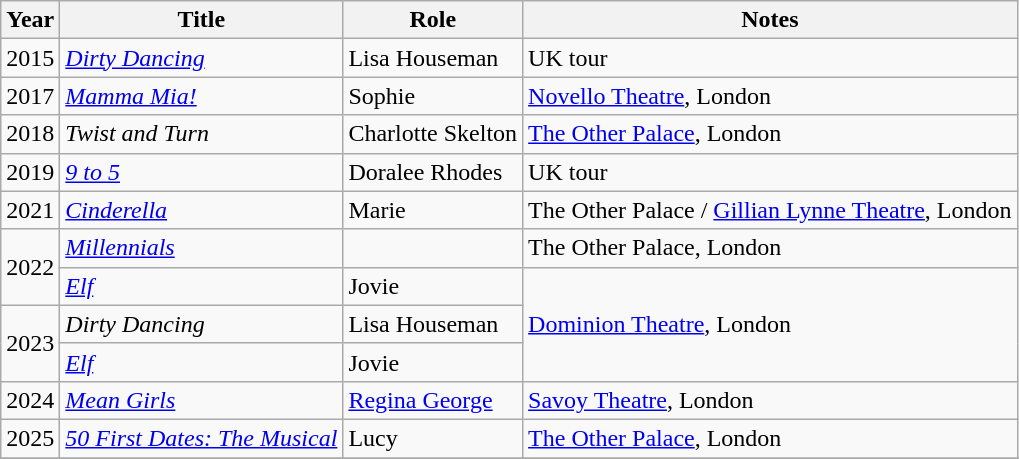<table class="wikitable sortable">
<tr>
<th>Year</th>
<th>Title</th>
<th>Role</th>
<th class="unsortable">Notes</th>
</tr>
<tr>
<td>2015</td>
<td><em><a href='#'>Dirty Dancing</a></em></td>
<td>Lisa Houseman</td>
<td>UK tour</td>
</tr>
<tr>
<td>2017</td>
<td><em><a href='#'>Mamma Mia!</a></em></td>
<td>Sophie</td>
<td><a href='#'>Novello Theatre</a>, London</td>
</tr>
<tr>
<td>2018</td>
<td><em>Twist and Turn</em></td>
<td>Charlotte Skelton</td>
<td><a href='#'>The Other Palace</a>, London</td>
</tr>
<tr>
<td>2019</td>
<td><em><a href='#'>9 to 5</a></em></td>
<td>Doralee Rhodes</td>
<td>UK tour</td>
</tr>
<tr>
<td>2021</td>
<td><em><a href='#'>Cinderella</a></em></td>
<td>Marie</td>
<td>The Other Palace / <a href='#'>Gillian Lynne Theatre</a>, London</td>
</tr>
<tr>
<td rowspan="2">2022</td>
<td><em><a href='#'>Millennials</a></em></td>
<td></td>
<td>The Other Palace, London</td>
</tr>
<tr>
<td><em><a href='#'>Elf</a></em></td>
<td>Jovie</td>
<td rowspan="3"><a href='#'>Dominion Theatre</a>, London</td>
</tr>
<tr>
<td rowspan="2">2023</td>
<td><em>Dirty Dancing</em></td>
<td>Lisa Houseman</td>
</tr>
<tr>
<td><em><a href='#'>Elf</a></em></td>
<td>Jovie</td>
</tr>
<tr>
<td>2024</td>
<td><em><a href='#'>Mean Girls</a></em></td>
<td><a href='#'>Regina George</a></td>
<td><a href='#'>Savoy Theatre</a>, London</td>
</tr>
<tr>
<td>2025</td>
<td><a href='#'><em>50 First Dates: The Musical</em></a></td>
<td>Lucy</td>
<td><a href='#'>The Other Palace</a>, London</td>
</tr>
<tr>
</tr>
</table>
